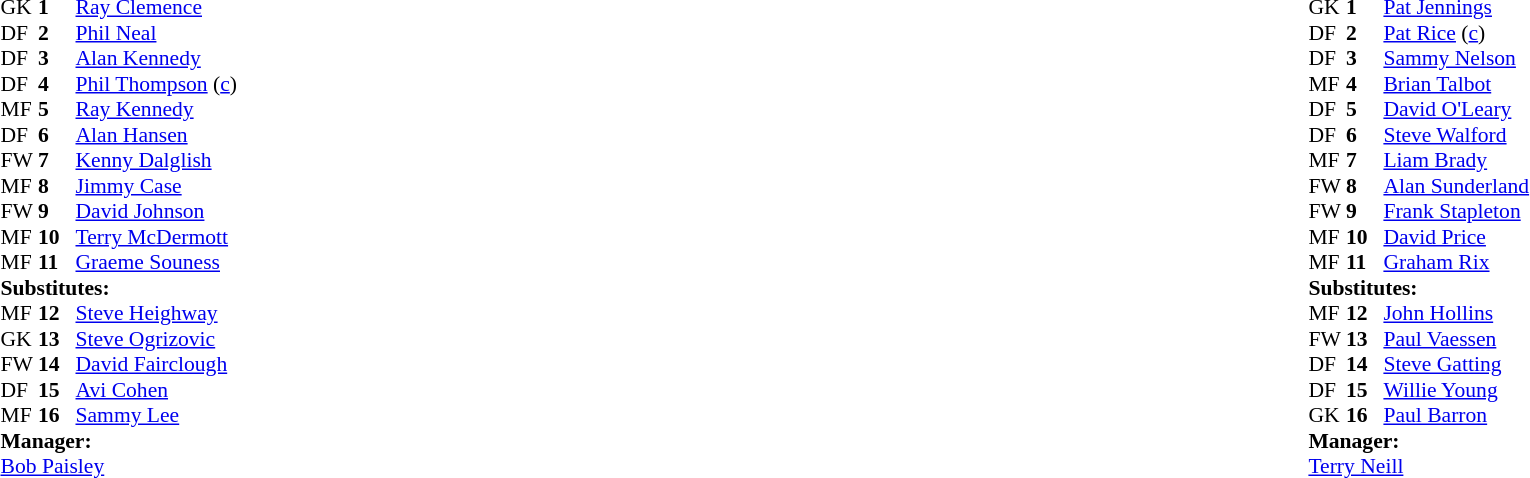<table width="100%">
<tr>
<td valign="top" width="50%"><br><table style="font-size: 90%" cellspacing="0" cellpadding="0">
<tr>
<td colspan="4"></td>
</tr>
<tr>
<th width="25"></th>
<th width="25"></th>
</tr>
<tr>
<td>GK</td>
<td><strong>1</strong></td>
<td> <a href='#'>Ray Clemence</a></td>
</tr>
<tr>
<td>DF</td>
<td><strong>2</strong></td>
<td> <a href='#'>Phil Neal</a></td>
</tr>
<tr>
<td>DF</td>
<td><strong>3</strong></td>
<td> <a href='#'>Alan Kennedy</a></td>
</tr>
<tr>
<td>DF</td>
<td><strong>4</strong></td>
<td> <a href='#'>Phil Thompson</a> (<a href='#'>c</a>)</td>
</tr>
<tr>
<td>MF</td>
<td><strong>5</strong></td>
<td> <a href='#'>Ray Kennedy</a></td>
</tr>
<tr>
<td>DF</td>
<td><strong>6</strong></td>
<td> <a href='#'>Alan Hansen</a></td>
</tr>
<tr>
<td>FW</td>
<td><strong>7</strong></td>
<td> <a href='#'>Kenny Dalglish</a></td>
</tr>
<tr>
<td>MF</td>
<td><strong>8</strong></td>
<td> <a href='#'>Jimmy Case</a></td>
</tr>
<tr>
<td>FW</td>
<td><strong>9</strong></td>
<td> <a href='#'>David Johnson</a></td>
</tr>
<tr>
<td>MF</td>
<td><strong>10</strong></td>
<td> <a href='#'>Terry McDermott</a></td>
</tr>
<tr>
<td>MF</td>
<td><strong>11</strong></td>
<td> <a href='#'>Graeme Souness</a></td>
</tr>
<tr>
<td colspan=4><strong>Substitutes:</strong></td>
</tr>
<tr>
<td>MF</td>
<td><strong>12</strong></td>
<td> <a href='#'>Steve Heighway</a></td>
</tr>
<tr>
<td>GK</td>
<td><strong>13</strong></td>
<td> <a href='#'>Steve Ogrizovic</a></td>
</tr>
<tr>
<td>FW</td>
<td><strong>14</strong></td>
<td> <a href='#'>David Fairclough</a></td>
</tr>
<tr>
<td>DF</td>
<td><strong>15</strong></td>
<td> <a href='#'>Avi Cohen</a></td>
</tr>
<tr>
<td>MF</td>
<td><strong>16</strong></td>
<td> <a href='#'>Sammy Lee</a></td>
</tr>
<tr>
<td colspan="4"><strong>Manager:</strong></td>
</tr>
<tr>
<td colspan="4"> <a href='#'>Bob Paisley</a></td>
</tr>
</table>
</td>
<td valign="top"></td>
<td valign="top" width="50%"><br><table style="font-size: 90%" cellspacing="0" cellpadding="0" align=center>
<tr>
<td colspan="4"></td>
</tr>
<tr>
<th width="25"></th>
<th width="25"></th>
</tr>
<tr>
<td>GK</td>
<td><strong>1</strong></td>
<td> <a href='#'>Pat Jennings</a></td>
</tr>
<tr>
<td>DF</td>
<td><strong>2</strong></td>
<td> <a href='#'>Pat Rice</a> (<a href='#'>c</a>)</td>
</tr>
<tr>
<td>DF</td>
<td><strong>3</strong></td>
<td> <a href='#'>Sammy Nelson</a></td>
<td></td>
<td></td>
</tr>
<tr>
<td>MF</td>
<td><strong>4</strong></td>
<td> <a href='#'>Brian Talbot</a></td>
</tr>
<tr>
<td>DF</td>
<td><strong>5</strong></td>
<td> <a href='#'>David O'Leary</a></td>
</tr>
<tr>
<td>DF</td>
<td><strong>6</strong></td>
<td> <a href='#'>Steve Walford</a></td>
</tr>
<tr>
<td>MF</td>
<td><strong>7</strong></td>
<td> <a href='#'>Liam Brady</a></td>
</tr>
<tr>
<td>FW</td>
<td><strong>8</strong></td>
<td> <a href='#'>Alan Sunderland</a></td>
</tr>
<tr>
<td>FW</td>
<td><strong>9</strong></td>
<td> <a href='#'>Frank Stapleton</a></td>
</tr>
<tr>
<td>MF</td>
<td><strong>10</strong></td>
<td> <a href='#'>David Price</a></td>
<td></td>
<td></td>
</tr>
<tr>
<td>MF</td>
<td><strong>11</strong></td>
<td> <a href='#'>Graham Rix</a></td>
</tr>
<tr>
<td colspan=4><strong>Substitutes:</strong></td>
</tr>
<tr>
<td>MF</td>
<td><strong>12</strong></td>
<td> <a href='#'>John Hollins</a></td>
<td></td>
<td></td>
</tr>
<tr>
<td>FW</td>
<td><strong>13</strong></td>
<td> <a href='#'>Paul Vaessen</a></td>
</tr>
<tr>
<td>DF</td>
<td><strong>14</strong></td>
<td> <a href='#'>Steve Gatting</a></td>
</tr>
<tr>
<td>DF</td>
<td><strong>15</strong></td>
<td> <a href='#'>Willie Young</a></td>
<td></td>
<td></td>
</tr>
<tr>
<td>GK</td>
<td><strong>16</strong></td>
<td> <a href='#'>Paul Barron</a></td>
</tr>
<tr>
<td colspan=4><strong>Manager:</strong></td>
</tr>
<tr>
<td colspan="4"> <a href='#'>Terry Neill</a></td>
</tr>
</table>
</td>
</tr>
</table>
